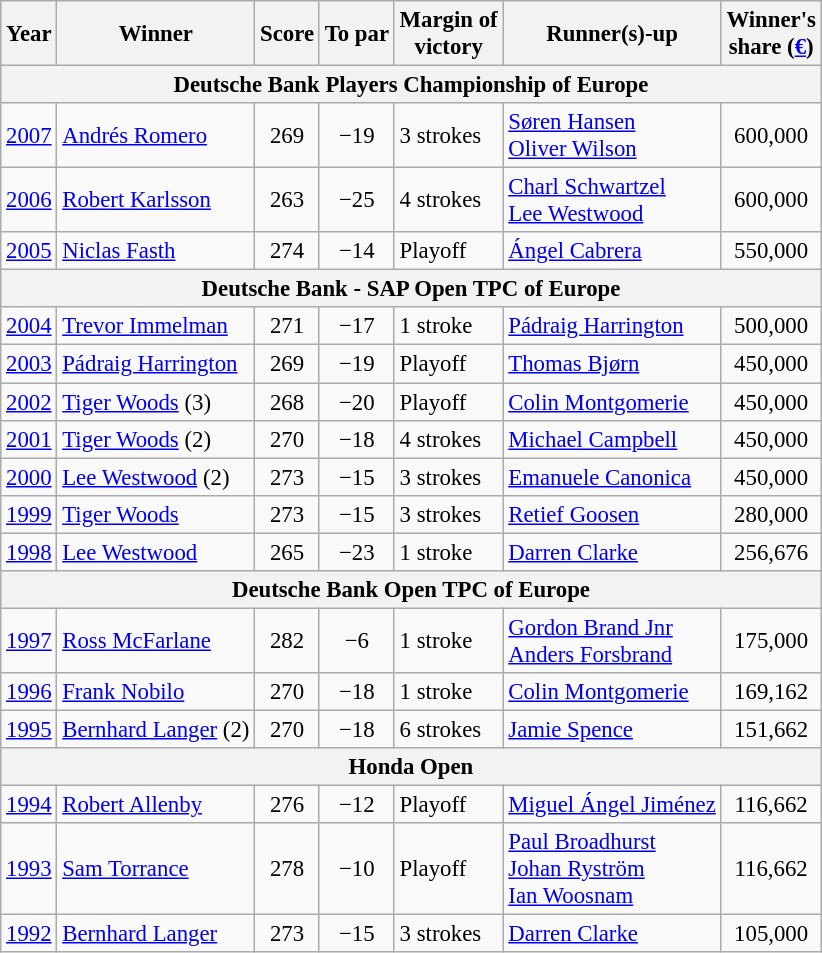<table class=wikitable style="font-size:95%">
<tr>
<th>Year</th>
<th>Winner</th>
<th>Score</th>
<th>To par</th>
<th>Margin of<br>victory</th>
<th>Runner(s)-up</th>
<th>Winner's<br>share (<a href='#'>€</a>)</th>
</tr>
<tr>
<th colspan=8>Deutsche Bank Players Championship of Europe</th>
</tr>
<tr>
<td><a href='#'>2007</a></td>
<td> <a href='#'>Andrés Romero</a></td>
<td align=center>269</td>
<td align=center>−19</td>
<td>3 strokes</td>
<td> <a href='#'>Søren Hansen</a><br> <a href='#'>Oliver Wilson</a></td>
<td align=center>600,000</td>
</tr>
<tr>
<td><a href='#'>2006</a></td>
<td> <a href='#'>Robert Karlsson</a></td>
<td align=center>263</td>
<td align=center>−25</td>
<td>4 strokes</td>
<td> <a href='#'>Charl Schwartzel</a><br> <a href='#'>Lee Westwood</a></td>
<td align=center>600,000</td>
</tr>
<tr>
<td><a href='#'>2005</a></td>
<td> <a href='#'>Niclas Fasth</a></td>
<td align=center>274</td>
<td align=center>−14</td>
<td>Playoff</td>
<td> <a href='#'>Ángel Cabrera</a></td>
<td align=center>550,000</td>
</tr>
<tr>
<th colspan=8>Deutsche Bank - SAP Open TPC of Europe</th>
</tr>
<tr>
<td><a href='#'>2004</a></td>
<td> <a href='#'>Trevor Immelman</a></td>
<td align=center>271</td>
<td align=center>−17</td>
<td>1 stroke</td>
<td> <a href='#'>Pádraig Harrington</a></td>
<td align=center>500,000</td>
</tr>
<tr>
<td><a href='#'>2003</a></td>
<td> <a href='#'>Pádraig Harrington</a></td>
<td align=center>269</td>
<td align=center>−19</td>
<td>Playoff</td>
<td> <a href='#'>Thomas Bjørn</a></td>
<td align=center>450,000</td>
</tr>
<tr>
<td><a href='#'>2002</a></td>
<td> <a href='#'>Tiger Woods</a> (3)</td>
<td align=center>268</td>
<td align=center>−20</td>
<td>Playoff</td>
<td> <a href='#'>Colin Montgomerie</a></td>
<td align=center>450,000</td>
</tr>
<tr>
<td><a href='#'>2001</a></td>
<td> <a href='#'>Tiger Woods</a> (2)</td>
<td align=center>270</td>
<td align=center>−18</td>
<td>4 strokes</td>
<td> <a href='#'>Michael Campbell</a></td>
<td align=center>450,000</td>
</tr>
<tr>
<td><a href='#'>2000</a></td>
<td> <a href='#'>Lee Westwood</a> (2)</td>
<td align=center>273</td>
<td align=center>−15</td>
<td>3 strokes</td>
<td> <a href='#'>Emanuele Canonica</a></td>
<td align=center>450,000</td>
</tr>
<tr>
<td><a href='#'>1999</a></td>
<td> <a href='#'>Tiger Woods</a></td>
<td align=center>273</td>
<td align=center>−15</td>
<td>3 strokes</td>
<td> <a href='#'>Retief Goosen</a></td>
<td align=center>280,000</td>
</tr>
<tr>
<td><a href='#'>1998</a></td>
<td> <a href='#'>Lee Westwood</a></td>
<td align=center>265</td>
<td align=center>−23</td>
<td>1 stroke</td>
<td> <a href='#'>Darren Clarke</a></td>
<td align=center>256,676</td>
</tr>
<tr>
<th colspan=8>Deutsche Bank Open TPC of Europe</th>
</tr>
<tr>
<td><a href='#'>1997</a></td>
<td> <a href='#'>Ross McFarlane</a></td>
<td align=center>282</td>
<td align=center>−6</td>
<td>1 stroke</td>
<td> <a href='#'>Gordon Brand Jnr</a><br> <a href='#'>Anders Forsbrand</a></td>
<td align=center>175,000</td>
</tr>
<tr>
<td><a href='#'>1996</a></td>
<td> <a href='#'>Frank Nobilo</a></td>
<td align=center>270</td>
<td align=center>−18</td>
<td>1 stroke</td>
<td> <a href='#'>Colin Montgomerie</a></td>
<td align=center>169,162</td>
</tr>
<tr>
<td><a href='#'>1995</a></td>
<td> <a href='#'>Bernhard Langer</a> (2)</td>
<td align=center>270</td>
<td align=center>−18</td>
<td>6 strokes</td>
<td> <a href='#'>Jamie Spence</a></td>
<td align=center>151,662</td>
</tr>
<tr>
<th colspan=8>Honda Open</th>
</tr>
<tr>
<td><a href='#'>1994</a></td>
<td> <a href='#'>Robert Allenby</a></td>
<td align=center>276</td>
<td align=center>−12</td>
<td>Playoff</td>
<td> <a href='#'>Miguel Ángel Jiménez</a></td>
<td align=center>116,662</td>
</tr>
<tr>
<td><a href='#'>1993</a></td>
<td> <a href='#'>Sam Torrance</a></td>
<td align=center>278</td>
<td align=center>−10</td>
<td>Playoff</td>
<td> <a href='#'>Paul Broadhurst</a><br> <a href='#'>Johan Ryström</a><br> <a href='#'>Ian Woosnam</a></td>
<td align=center>116,662</td>
</tr>
<tr>
<td><a href='#'>1992</a></td>
<td> <a href='#'>Bernhard Langer</a></td>
<td align=center>273</td>
<td align=center>−15</td>
<td>3 strokes</td>
<td> <a href='#'>Darren Clarke</a></td>
<td align=center>105,000</td>
</tr>
</table>
